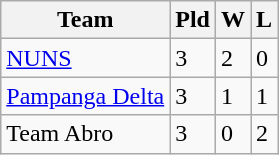<table class="wikitable">
<tr>
<th>Team</th>
<th><abbr>Pld</abbr></th>
<th><abbr>W</abbr></th>
<th><abbr>L</abbr></th>
</tr>
<tr>
<td><a href='#'>NUNS</a></td>
<td>3</td>
<td>2</td>
<td>0</td>
</tr>
<tr>
<td><a href='#'>Pampanga Delta</a></td>
<td>3</td>
<td>1</td>
<td>1</td>
</tr>
<tr>
<td>Team Abro</td>
<td>3</td>
<td>0</td>
<td>2</td>
</tr>
</table>
